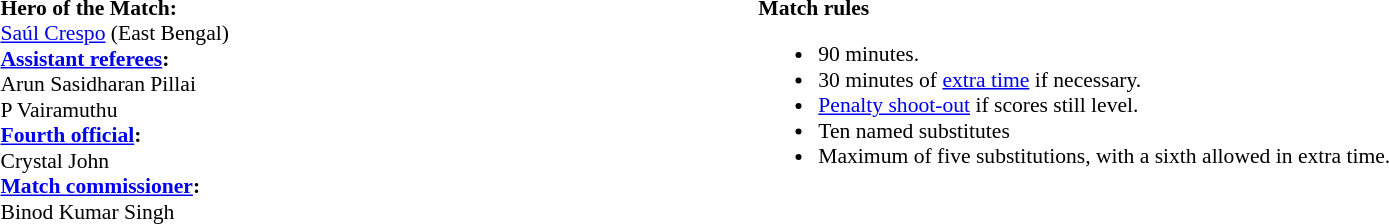<table width=100% style="font-size: 90%">
<tr>
<td><br><strong>Hero of the Match:</strong><br><a href='#'>Saúl Crespo</a> (East Bengal)<br><strong><a href='#'>Assistant referees</a>:</strong>
<br> Arun Sasidharan Pillai
<br> P Vairamuthu
<br><strong><a href='#'>Fourth official</a>:</strong>
<br> Crystal John
<br><strong><a href='#'>Match commissioner</a>:</strong>
<br> Binod Kumar Singh</td>
<td style="width:60%; vertical-align:top;"><br><strong>Match rules</strong><ul><li>90 minutes.</li><li>30 minutes of <a href='#'>extra time</a> if necessary.</li><li><a href='#'>Penalty shoot-out</a> if scores still level.</li><li>Ten named substitutes</li><li>Maximum of five substitutions, with a sixth allowed in extra time.</li></ul></td>
</tr>
</table>
